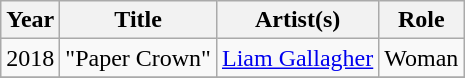<table class="wikitable sortable">
<tr>
<th>Year</th>
<th>Title</th>
<th>Artist(s)</th>
<th>Role</th>
</tr>
<tr>
<td>2018</td>
<td>"Paper Crown"</td>
<td><a href='#'>Liam Gallagher</a></td>
<td>Woman</td>
</tr>
<tr>
</tr>
</table>
